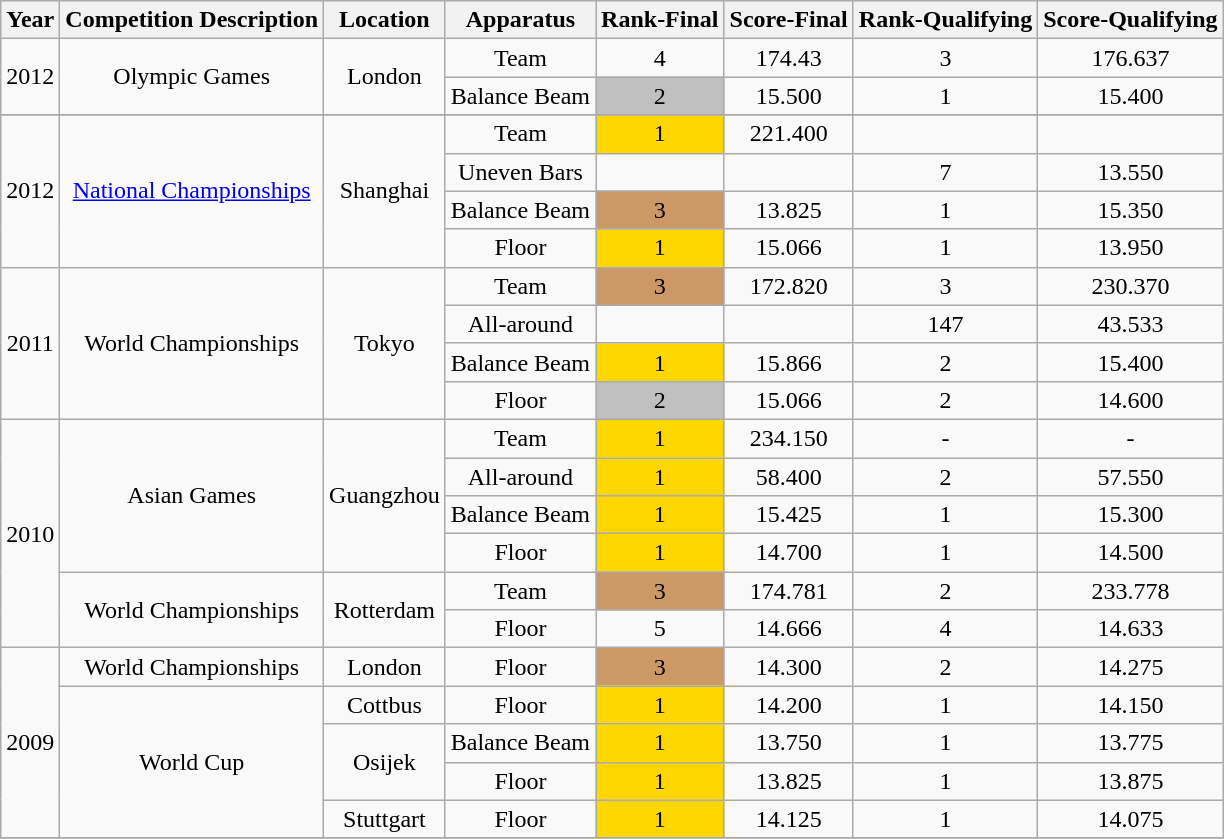<table class="wikitable" style="text-align:center">
<tr>
<th>Year</th>
<th>Competition Description</th>
<th>Location</th>
<th>Apparatus</th>
<th>Rank-Final</th>
<th>Score-Final</th>
<th>Rank-Qualifying</th>
<th>Score-Qualifying</th>
</tr>
<tr>
<td rowspan="2">2012</td>
<td rowspan="2">Olympic Games</td>
<td rowspan="2">London</td>
<td>Team</td>
<td>4</td>
<td>174.43</td>
<td>3</td>
<td>176.637</td>
</tr>
<tr>
<td>Balance Beam</td>
<td bgcolor="silver">2</td>
<td>15.500</td>
<td>1</td>
<td>15.400</td>
</tr>
<tr>
</tr>
<tr>
<td rowspan="4">2012</td>
<td rowspan="4"><a href='#'>National Championships</a></td>
<td rowspan="4">Shanghai</td>
<td>Team</td>
<td bgcolor="gold">1</td>
<td>221.400</td>
<td></td>
<td></td>
</tr>
<tr>
<td>Uneven Bars</td>
<td></td>
<td></td>
<td>7</td>
<td>13.550</td>
</tr>
<tr>
<td>Balance Beam</td>
<td bgcolor="cc9966">3</td>
<td>13.825</td>
<td>1</td>
<td>15.350</td>
</tr>
<tr>
<td>Floor</td>
<td bgcolor="gold">1</td>
<td>15.066</td>
<td>1</td>
<td>13.950</td>
</tr>
<tr>
<td rowspan="4">2011</td>
<td rowspan="4">World Championships</td>
<td rowspan="4">Tokyo</td>
<td>Team</td>
<td bgcolor="cc9966">3</td>
<td>172.820</td>
<td>3</td>
<td>230.370</td>
</tr>
<tr>
<td>All-around</td>
<td></td>
<td></td>
<td>147</td>
<td>43.533</td>
</tr>
<tr>
<td>Balance Beam</td>
<td bgcolor="gold">1</td>
<td>15.866</td>
<td>2</td>
<td>15.400</td>
</tr>
<tr>
<td>Floor</td>
<td bgcolor="silver">2</td>
<td>15.066</td>
<td>2</td>
<td>14.600</td>
</tr>
<tr>
<td rowspan="6">2010</td>
<td rowspan="4">Asian Games</td>
<td rowspan="4">Guangzhou</td>
<td>Team</td>
<td bgcolor="gold">1</td>
<td>234.150</td>
<td>-</td>
<td>-</td>
</tr>
<tr>
<td>All-around</td>
<td bgcolor="gold">1</td>
<td>58.400</td>
<td>2</td>
<td>57.550</td>
</tr>
<tr>
<td>Balance Beam</td>
<td bgcolor="gold">1</td>
<td>15.425</td>
<td>1</td>
<td>15.300</td>
</tr>
<tr>
<td>Floor</td>
<td bgcolor="gold">1</td>
<td>14.700</td>
<td>1</td>
<td>14.500</td>
</tr>
<tr>
<td rowspan="2">World Championships</td>
<td rowspan="2">Rotterdam</td>
<td>Team</td>
<td bgcolor="cc9966">3</td>
<td>174.781</td>
<td>2</td>
<td>233.778</td>
</tr>
<tr>
<td>Floor</td>
<td>5</td>
<td>14.666</td>
<td>4</td>
<td>14.633</td>
</tr>
<tr>
<td rowspan="5">2009</td>
<td rowspan="1">World Championships</td>
<td rowspan="1">London</td>
<td>Floor</td>
<td bgcolor="cc9966">3</td>
<td>14.300</td>
<td>2</td>
<td>14.275</td>
</tr>
<tr>
<td rowspan="4">World Cup</td>
<td rowspan="1">Cottbus</td>
<td>Floor</td>
<td bgcolor="gold">1</td>
<td>14.200</td>
<td>1</td>
<td>14.150</td>
</tr>
<tr>
<td rowspan="2">Osijek</td>
<td>Balance Beam</td>
<td bgcolor="gold">1</td>
<td>13.750</td>
<td>1</td>
<td>13.775</td>
</tr>
<tr>
<td>Floor</td>
<td bgcolor="gold">1</td>
<td>13.825</td>
<td>1</td>
<td>13.875</td>
</tr>
<tr>
<td rowspan="1">Stuttgart</td>
<td>Floor</td>
<td bgcolor="gold">1</td>
<td>14.125</td>
<td>1</td>
<td>14.075</td>
</tr>
<tr>
</tr>
</table>
